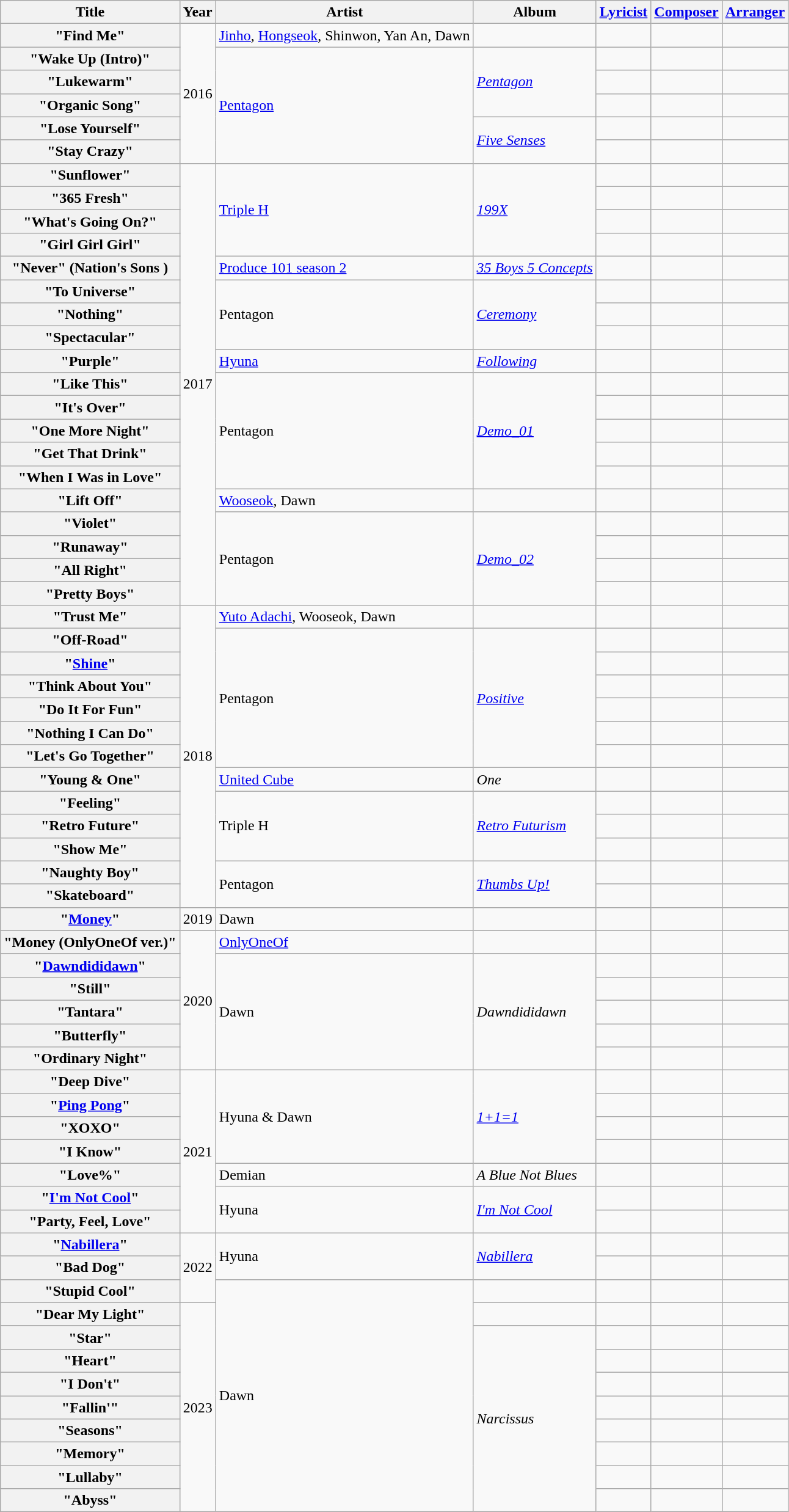<table class="wikitable plainrowheaders">
<tr>
<th scope="col">Title</th>
<th scope="col">Year</th>
<th scope="col">Artist</th>
<th scope="col">Album</th>
<th scope="col"><a href='#'>Lyricist</a></th>
<th scope="col"><a href='#'>Composer</a></th>
<th scope="col"><a href='#'>Arranger</a></th>
</tr>
<tr>
<th scope="row">"Find Me"</th>
<td rowspan="6">2016</td>
<td><a href='#'>Jinho</a>, <a href='#'>Hongseok</a>, Shinwon, Yan An, Dawn</td>
<td></td>
<td></td>
<td></td>
<td></td>
</tr>
<tr>
<th scope="row">"Wake Up (Intro)"</th>
<td rowspan="5"><a href='#'>Pentagon</a></td>
<td rowspan="3"><em><a href='#'>Pentagon</a></em></td>
<td></td>
<td></td>
<td></td>
</tr>
<tr>
<th scope="row">"Lukewarm" </th>
<td></td>
<td></td>
<td></td>
</tr>
<tr>
<th scope="row">"Organic Song" </th>
<td></td>
<td></td>
<td></td>
</tr>
<tr>
<th scope="row">"Lose Yourself" </th>
<td rowspan="2"><em><a href='#'>Five Senses</a></em></td>
<td></td>
<td></td>
<td></td>
</tr>
<tr>
<th scope="row">"Stay Crazy" </th>
<td></td>
<td></td>
<td></td>
</tr>
<tr>
<th scope="row">"Sunflower" </th>
<td rowspan="19">2017</td>
<td rowspan="4"><a href='#'>Triple H</a></td>
<td rowspan="4"><em><a href='#'>199X</a></em></td>
<td></td>
<td></td>
<td></td>
</tr>
<tr>
<th scope="row">"365 Fresh"</th>
<td></td>
<td></td>
<td></td>
</tr>
<tr>
<th scope="row">"What's Going On?" </th>
<td></td>
<td></td>
<td></td>
</tr>
<tr>
<th scope="row">"Girl Girl Girl"</th>
<td></td>
<td></td>
<td></td>
</tr>
<tr>
<th scope="row">"Never" (Nation's Sons )</th>
<td><a href='#'>Produce 101 season 2</a></td>
<td><em><a href='#'>35 Boys 5 Concepts</a></em></td>
<td></td>
<td></td>
<td></td>
</tr>
<tr>
<th scope="row">"To Universe" </th>
<td rowspan="3">Pentagon</td>
<td rowspan="3"><em><a href='#'>Ceremony</a></em></td>
<td></td>
<td></td>
<td></td>
</tr>
<tr>
<th scope="row">"Nothing"</th>
<td></td>
<td></td>
<td></td>
</tr>
<tr>
<th scope="row">"Spectacular" </th>
<td></td>
<td></td>
<td></td>
</tr>
<tr>
<th scope="row">"Purple"  </th>
<td><a href='#'>Hyuna</a></td>
<td><em><a href='#'>Following</a></em></td>
<td></td>
<td></td>
<td></td>
</tr>
<tr>
<th scope="row">"Like This"</th>
<td rowspan="5">Pentagon</td>
<td rowspan="5"><em><a href='#'>Demo_01</a></em></td>
<td></td>
<td></td>
<td></td>
</tr>
<tr>
<th scope="row">"It's Over"</th>
<td></td>
<td></td>
<td></td>
</tr>
<tr>
<th scope="row">"One More Night" </th>
<td></td>
<td></td>
<td></td>
</tr>
<tr>
<th scope="row">"Get That Drink" </th>
<td></td>
<td></td>
<td></td>
</tr>
<tr>
<th scope="row">"When I Was in Love" </th>
<td></td>
<td></td>
<td></td>
</tr>
<tr>
<th scope="row">"Lift Off"</th>
<td><a href='#'>Wooseok</a>, Dawn</td>
<td></td>
<td></td>
<td></td>
<td></td>
</tr>
<tr>
<th scope="row">"Violet"</th>
<td rowspan="4">Pentagon</td>
<td rowspan="4"><em><a href='#'>Demo_02</a></em></td>
<td></td>
<td></td>
<td></td>
</tr>
<tr>
<th scope="row">"Runaway"</th>
<td></td>
<td></td>
<td></td>
</tr>
<tr>
<th scope="row">"All Right"</th>
<td></td>
<td></td>
<td></td>
</tr>
<tr>
<th scope="row">"Pretty Boys"</th>
<td></td>
<td></td>
<td></td>
</tr>
<tr>
<th scope="row">"Trust Me"</th>
<td rowspan="13">2018</td>
<td><a href='#'>Yuto Adachi</a>, Wooseok, Dawn</td>
<td></td>
<td></td>
<td></td>
<td></td>
</tr>
<tr>
<th scope="row">"Off-Road"</th>
<td rowspan="6">Pentagon</td>
<td rowspan="6"><em><a href='#'>Positive</a></em></td>
<td></td>
<td></td>
<td></td>
</tr>
<tr>
<th scope="row">"<a href='#'>Shine</a>" </th>
<td></td>
<td></td>
<td></td>
</tr>
<tr>
<th scope="row">"Think About You" </th>
<td></td>
<td></td>
<td></td>
</tr>
<tr>
<th scope="row">"Do It For Fun" </th>
<td></td>
<td></td>
<td></td>
</tr>
<tr>
<th scope="row">"Nothing I Can Do" </th>
<td></td>
<td></td>
<td></td>
</tr>
<tr>
<th scope="row">"Let's Go Together" </th>
<td></td>
<td></td>
<td></td>
</tr>
<tr>
<th scope="row">"Young & One"</th>
<td><a href='#'>United Cube</a></td>
<td><em>One</em></td>
<td></td>
<td></td>
<td></td>
</tr>
<tr>
<th scope="row">"Feeling" </th>
<td rowspan="3">Triple H</td>
<td rowspan="3"><em><a href='#'>Retro Futurism</a></em></td>
<td></td>
<td></td>
<td></td>
</tr>
<tr>
<th scope="row">"Retro Future"</th>
<td></td>
<td></td>
<td></td>
</tr>
<tr>
<th scope="row">"Show Me"</th>
<td></td>
<td></td>
<td></td>
</tr>
<tr>
<th scope="row">"Naughty Boy" </th>
<td rowspan="2">Pentagon</td>
<td rowspan="2"><em><a href='#'>Thumbs Up!</a></em></td>
<td></td>
<td></td>
<td></td>
</tr>
<tr>
<th scope="row">"Skateboard"</th>
<td></td>
<td></td>
<td></td>
</tr>
<tr>
<th scope="row">"<a href='#'>Money</a>"</th>
<td>2019</td>
<td>Dawn</td>
<td></td>
<td></td>
<td></td>
<td></td>
</tr>
<tr>
<th scope="row">"Money (OnlyOneOf ver.)"</th>
<td rowspan="6">2020</td>
<td><a href='#'>OnlyOneOf</a></td>
<td></td>
<td></td>
<td></td>
<td></td>
</tr>
<tr>
<th scope="row">"<a href='#'>Dawndididawn</a>"  </th>
<td rowspan="5">Dawn</td>
<td rowspan="5"><em>Dawndididawn</em></td>
<td></td>
<td></td>
<td></td>
</tr>
<tr>
<th scope="row">"Still"  </th>
<td></td>
<td></td>
<td></td>
</tr>
<tr>
<th scope="row">"Tantara" </th>
<td></td>
<td></td>
<td></td>
</tr>
<tr>
<th scope="row">"Butterfly" </th>
<td></td>
<td></td>
<td></td>
</tr>
<tr>
<th scope="row">"Ordinary Night" </th>
<td></td>
<td></td>
<td></td>
</tr>
<tr>
<th scope="row">"Deep Dive"</th>
<td rowspan="7">2021</td>
<td rowspan="4">Hyuna & Dawn</td>
<td rowspan="4"><em><a href='#'>1+1=1</a></em></td>
<td></td>
<td></td>
<td></td>
</tr>
<tr>
<th scope="row">"<a href='#'>Ping Pong</a>"</th>
<td></td>
<td></td>
<td></td>
</tr>
<tr>
<th scope="row">"XOXO"</th>
<td></td>
<td></td>
<td></td>
</tr>
<tr>
<th scope="row">"I Know" </th>
<td></td>
<td></td>
<td></td>
</tr>
<tr>
<th scope="row">"Love%" </th>
<td>Demian</td>
<td><em>A Blue Not Blues</em></td>
<td></td>
<td></td>
<td></td>
</tr>
<tr>
<th scope="row">"<a href='#'>I'm Not Cool</a>"</th>
<td rowspan="2">Hyuna</td>
<td rowspan="2"><em><a href='#'>I'm Not Cool</a></em></td>
<td></td>
<td></td>
<td></td>
</tr>
<tr>
<th scope="row">"Party, Feel, Love" </th>
<td></td>
<td></td>
<td></td>
</tr>
<tr>
<th scope="row">"<a href='#'>Nabillera</a>" </th>
<td rowspan="3">2022</td>
<td rowspan="2">Hyuna</td>
<td rowspan="2"><em><a href='#'>Nabillera</a></em></td>
<td></td>
<td></td>
<td></td>
</tr>
<tr>
<th scope="row">"Bad Dog"</th>
<td></td>
<td></td>
<td></td>
</tr>
<tr>
<th scope="row">"Stupid Cool"</th>
<td rowspan="10">Dawn</td>
<td></td>
<td></td>
<td></td>
<td></td>
</tr>
<tr>
<th scope="row">"Dear My Light" </th>
<td rowspan="9">2023</td>
<td></td>
<td></td>
<td></td>
<td></td>
</tr>
<tr>
<th scope="row">"Star" </th>
<td rowspan="8"><em>Narcissus</em></td>
<td></td>
<td></td>
<td></td>
</tr>
<tr>
<th scope="row">"Heart"</th>
<td></td>
<td></td>
<td></td>
</tr>
<tr>
<th scope="row">"I Don't"</th>
<td></td>
<td></td>
<td></td>
</tr>
<tr>
<th scope="row">"Fallin'" </th>
<td></td>
<td></td>
<td></td>
</tr>
<tr>
<th scope="row">"Seasons" </th>
<td></td>
<td></td>
<td></td>
</tr>
<tr>
<th scope="row">"Memory"  </th>
<td></td>
<td></td>
<td></td>
</tr>
<tr>
<th scope="row">"Lullaby" </th>
<td></td>
<td></td>
<td></td>
</tr>
<tr>
<th scope="row">"Abyss"</th>
<td></td>
<td></td>
<td></td>
</tr>
</table>
